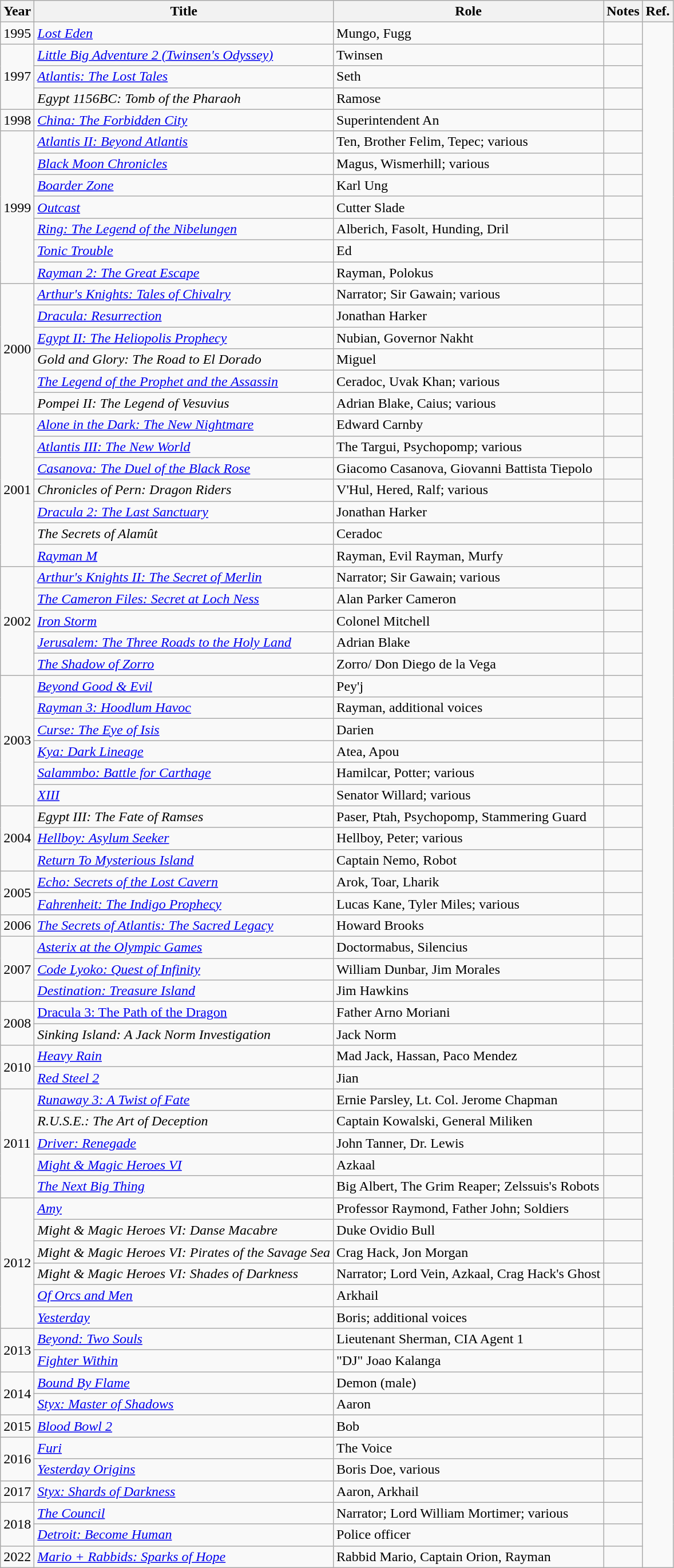<table class="wikitable">
<tr>
<th>Year</th>
<th>Title</th>
<th>Role</th>
<th>Notes</th>
<th>Ref.</th>
</tr>
<tr>
<td>1995</td>
<td><em><a href='#'>Lost Eden</a></em></td>
<td>Mungo, Fugg</td>
<td></td>
<td rowspan="71"></td>
</tr>
<tr>
<td rowspan="3">1997</td>
<td><em><a href='#'>Little Big Adventure 2 (Twinsen's Odyssey)</a></em></td>
<td>Twinsen</td>
<td></td>
</tr>
<tr>
<td><em><a href='#'>Atlantis: The Lost Tales</a></em></td>
<td>Seth</td>
<td></td>
</tr>
<tr>
<td><em>Egypt 1156BC: Tomb of the Pharaoh</em></td>
<td>Ramose</td>
<td></td>
</tr>
<tr>
<td>1998</td>
<td><em><a href='#'>China: The Forbidden City</a></em></td>
<td>Superintendent An</td>
<td></td>
</tr>
<tr>
<td rowspan="7">1999</td>
<td><em><a href='#'>Atlantis II: Beyond Atlantis</a></em></td>
<td>Ten, Brother Felim, Tepec; various</td>
<td></td>
</tr>
<tr>
<td><em><a href='#'>Black Moon Chronicles</a></em></td>
<td>Magus, Wismerhill; various</td>
<td></td>
</tr>
<tr>
<td><em><a href='#'>Boarder Zone</a></em></td>
<td>Karl Ung</td>
<td></td>
</tr>
<tr>
<td><em><a href='#'>Outcast</a></em></td>
<td>Cutter Slade</td>
<td></td>
</tr>
<tr>
<td><em><a href='#'>Ring: The Legend of the Nibelungen</a></em></td>
<td>Alberich, Fasolt, Hunding, Dril</td>
<td></td>
</tr>
<tr>
<td><em><a href='#'>Tonic Trouble</a></em></td>
<td>Ed</td>
<td></td>
</tr>
<tr>
<td><em><a href='#'>Rayman 2: The Great Escape</a></em></td>
<td>Rayman, Polokus</td>
<td></td>
</tr>
<tr>
<td rowspan="6">2000</td>
<td><em><a href='#'>Arthur's Knights: Tales of Chivalry</a></em></td>
<td>Narrator; Sir Gawain; various</td>
<td></td>
</tr>
<tr>
<td><em><a href='#'>Dracula: Resurrection</a></em></td>
<td>Jonathan Harker</td>
<td></td>
</tr>
<tr>
<td><em><a href='#'>Egypt II: The Heliopolis Prophecy</a></em></td>
<td>Nubian, Governor Nakht</td>
<td></td>
</tr>
<tr>
<td><em>Gold and Glory: The Road to El Dorado</em></td>
<td>Miguel</td>
<td></td>
</tr>
<tr>
<td><em><a href='#'>The Legend of the Prophet and the Assassin</a></em></td>
<td>Ceradoc, Uvak Khan; various</td>
<td></td>
</tr>
<tr>
<td><em>Pompei II: The Legend of Vesuvius</em></td>
<td>Adrian Blake, Caius; various</td>
<td></td>
</tr>
<tr>
<td rowspan="7">2001</td>
<td><em><a href='#'>Alone in the Dark: The New Nightmare</a></em></td>
<td>Edward Carnby</td>
<td></td>
</tr>
<tr>
<td><em><a href='#'>Atlantis III: The New World</a></em></td>
<td>The Targui, Psychopomp; various</td>
<td></td>
</tr>
<tr>
<td><em><a href='#'>Casanova: The Duel of the Black Rose</a></em></td>
<td>Giacomo Casanova, Giovanni Battista Tiepolo</td>
<td></td>
</tr>
<tr>
<td><em>Chronicles of Pern: Dragon Riders</em></td>
<td>V'Hul, Hered, Ralf; various</td>
<td></td>
</tr>
<tr>
<td><em><a href='#'>Dracula 2: The Last Sanctuary</a></em></td>
<td>Jonathan Harker</td>
<td></td>
</tr>
<tr>
<td><em>The Secrets of Alamût</em></td>
<td>Ceradoc</td>
<td></td>
</tr>
<tr>
<td><em><a href='#'>Rayman M</a></em></td>
<td>Rayman, Evil Rayman, Murfy</td>
<td></td>
</tr>
<tr>
<td rowspan="5">2002</td>
<td><em><a href='#'>Arthur's Knights II: The Secret of Merlin</a></em></td>
<td>Narrator; Sir Gawain; various</td>
<td></td>
</tr>
<tr>
<td><em><a href='#'>The Cameron Files: Secret at Loch Ness</a></em></td>
<td>Alan Parker Cameron</td>
<td></td>
</tr>
<tr>
<td><em><a href='#'>Iron Storm</a></em></td>
<td>Colonel Mitchell</td>
<td></td>
</tr>
<tr>
<td><em><a href='#'>Jerusalem: The Three Roads to the Holy Land</a></em></td>
<td>Adrian Blake</td>
<td></td>
</tr>
<tr>
<td><em><a href='#'>The Shadow of Zorro</a></em></td>
<td>Zorro/ Don Diego de la Vega</td>
<td></td>
</tr>
<tr>
<td rowspan="6">2003</td>
<td><em><a href='#'>Beyond Good & Evil</a></em></td>
<td>Pey'j</td>
<td></td>
</tr>
<tr>
<td><em><a href='#'>Rayman 3: Hoodlum Havoc</a></em></td>
<td>Rayman, additional voices</td>
<td></td>
</tr>
<tr>
<td><em><a href='#'>Curse: The Eye of Isis</a></em></td>
<td>Darien</td>
<td></td>
</tr>
<tr>
<td><em><a href='#'>Kya: Dark Lineage</a></em></td>
<td>Atea, Apou</td>
<td></td>
</tr>
<tr>
<td><em><a href='#'>Salammbo: Battle for Carthage</a></em></td>
<td>Hamilcar, Potter; various</td>
<td></td>
</tr>
<tr>
<td><em><a href='#'>XIII</a></em></td>
<td>Senator Willard; various</td>
<td></td>
</tr>
<tr>
<td rowspan="3">2004</td>
<td><em>Egypt III: The Fate of Ramses</em></td>
<td>Paser, Ptah, Psychopomp, Stammering Guard</td>
<td></td>
</tr>
<tr>
<td><em><a href='#'>Hellboy: Asylum Seeker</a></em></td>
<td>Hellboy, Peter; various</td>
<td></td>
</tr>
<tr>
<td><em><a href='#'>Return To Mysterious Island</a></em></td>
<td>Captain Nemo, Robot</td>
<td></td>
</tr>
<tr>
<td rowspan="2">2005</td>
<td><em><a href='#'>Echo: Secrets of the Lost Cavern</a></em></td>
<td>Arok, Toar, Lharik</td>
<td></td>
</tr>
<tr>
<td><em><a href='#'>Fahrenheit: The Indigo Prophecy</a></em></td>
<td>Lucas Kane, Tyler Miles; various</td>
<td></td>
</tr>
<tr>
<td>2006</td>
<td><em><a href='#'>The Secrets of Atlantis: The Sacred Legacy</a></em></td>
<td>Howard Brooks</td>
<td></td>
</tr>
<tr>
<td rowspan="3">2007</td>
<td><em><a href='#'>Asterix at the Olympic Games</a></em></td>
<td>Doctormabus, Silencius</td>
<td></td>
</tr>
<tr>
<td><em><a href='#'>Code Lyoko: Quest of Infinity</a></em></td>
<td>William Dunbar, Jim Morales</td>
<td></td>
</tr>
<tr>
<td><em><a href='#'>Destination: Treasure Island</a></em></td>
<td>Jim Hawkins</td>
<td></td>
</tr>
<tr>
<td rowspan="2">2008</td>
<td><a href='#'>Dracula 3: The Path of the Dragon</a></td>
<td>Father Arno Moriani</td>
<td></td>
</tr>
<tr>
<td><em>Sinking Island: A Jack Norm Investigation</em></td>
<td>Jack Norm</td>
<td></td>
</tr>
<tr>
<td rowspan="2">2010</td>
<td><em><a href='#'>Heavy Rain</a></em></td>
<td>Mad Jack, Hassan, Paco Mendez</td>
<td></td>
</tr>
<tr>
<td><em><a href='#'>Red Steel 2</a></em></td>
<td>Jian</td>
<td></td>
</tr>
<tr>
<td rowspan="5">2011</td>
<td><em><a href='#'>Runaway 3: A Twist of Fate</a></em></td>
<td>Ernie Parsley, Lt. Col. Jerome Chapman</td>
<td></td>
</tr>
<tr>
<td><em>R.U.S.E.: The Art of Deception</em></td>
<td>Captain Kowalski, General Miliken</td>
<td></td>
</tr>
<tr>
<td><em><a href='#'>Driver: Renegade</a></em></td>
<td>John Tanner, Dr. Lewis</td>
<td></td>
</tr>
<tr>
<td><em><a href='#'>Might & Magic Heroes VI</a></em></td>
<td>Azkaal</td>
<td></td>
</tr>
<tr>
<td><em><a href='#'>The Next Big Thing</a></em></td>
<td>Big Albert, The Grim Reaper; Zelssuis's Robots</td>
<td></td>
</tr>
<tr>
<td rowspan="6">2012</td>
<td><em><a href='#'>Amy</a></em></td>
<td>Professor Raymond, Father John; Soldiers</td>
<td></td>
</tr>
<tr>
<td><em>Might & Magic Heroes VI: Danse Macabre</em></td>
<td>Duke Ovidio Bull</td>
<td></td>
</tr>
<tr>
<td><em>Might & Magic Heroes VI: Pirates of the Savage Sea</em></td>
<td>Crag Hack, Jon Morgan</td>
<td></td>
</tr>
<tr>
<td><em>Might & Magic Heroes VI: Shades of Darkness</em></td>
<td>Narrator; Lord Vein, Azkaal, Crag Hack's Ghost</td>
<td></td>
</tr>
<tr>
<td><em><a href='#'>Of Orcs and Men</a></em></td>
<td>Arkhail</td>
<td></td>
</tr>
<tr>
<td><em><a href='#'>Yesterday</a></em></td>
<td>Boris; additional voices</td>
<td></td>
</tr>
<tr>
<td rowspan="2">2013</td>
<td><em><a href='#'>Beyond: Two Souls</a></em></td>
<td>Lieutenant Sherman, CIA Agent 1</td>
<td></td>
</tr>
<tr>
<td><em><a href='#'>Fighter Within</a></em></td>
<td>"DJ" Joao Kalanga</td>
<td></td>
</tr>
<tr>
<td rowspan="2">2014</td>
<td><em><a href='#'>Bound By Flame</a></em></td>
<td>Demon (male)</td>
<td></td>
</tr>
<tr>
<td><em><a href='#'>Styx: Master of Shadows</a></em></td>
<td>Aaron</td>
<td></td>
</tr>
<tr>
<td>2015</td>
<td><em><a href='#'>Blood Bowl 2</a></em></td>
<td>Bob</td>
<td></td>
</tr>
<tr>
<td rowspan="2">2016</td>
<td><em><a href='#'>Furi</a></em></td>
<td>The Voice</td>
<td></td>
</tr>
<tr>
<td><em><a href='#'>Yesterday Origins</a></em></td>
<td>Boris Doe, various</td>
<td></td>
</tr>
<tr>
<td>2017</td>
<td><em><a href='#'>Styx: Shards of Darkness</a></em></td>
<td>Aaron, Arkhail</td>
<td></td>
</tr>
<tr>
<td rowspan="2">2018</td>
<td><em><a href='#'>The Council</a></em></td>
<td>Narrator; Lord William Mortimer; various</td>
<td></td>
</tr>
<tr>
<td><em><a href='#'>Detroit: Become Human</a></em></td>
<td>Police officer</td>
<td></td>
</tr>
<tr>
<td>2022</td>
<td><em><a href='#'>Mario + Rabbids: Sparks of Hope</a></em></td>
<td>Rabbid Mario, Captain Orion, Rayman</td>
<td></td>
</tr>
</table>
